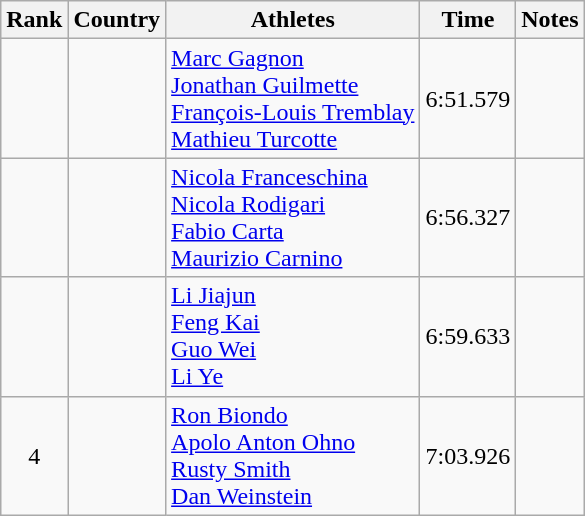<table class="wikitable sortable" style="text-align:center">
<tr>
<th>Rank</th>
<th>Country</th>
<th>Athletes</th>
<th>Time</th>
<th>Notes</th>
</tr>
<tr>
<td></td>
<td align=left></td>
<td align=left><a href='#'>Marc Gagnon</a> <br> <a href='#'>Jonathan Guilmette</a> <br> <a href='#'>François-Louis Tremblay</a> <br> <a href='#'>Mathieu Turcotte</a></td>
<td>6:51.579</td>
<td></td>
</tr>
<tr>
<td></td>
<td align=left></td>
<td align=left><a href='#'>Nicola Franceschina</a> <br> <a href='#'>Nicola Rodigari</a> <br> <a href='#'>Fabio Carta</a> <br> <a href='#'>Maurizio Carnino</a></td>
<td>6:56.327</td>
<td></td>
</tr>
<tr>
<td></td>
<td align=left></td>
<td align=left><a href='#'>Li Jiajun</a> <br> <a href='#'>Feng Kai</a> <br> <a href='#'>Guo Wei</a> <br> <a href='#'>Li Ye</a></td>
<td>6:59.633</td>
<td></td>
</tr>
<tr>
<td>4</td>
<td align=left></td>
<td align=left><a href='#'>Ron Biondo</a> <br> <a href='#'>Apolo Anton Ohno</a> <br> <a href='#'>Rusty Smith</a> <br> <a href='#'>Dan Weinstein</a></td>
<td>7:03.926</td>
<td></td>
</tr>
</table>
